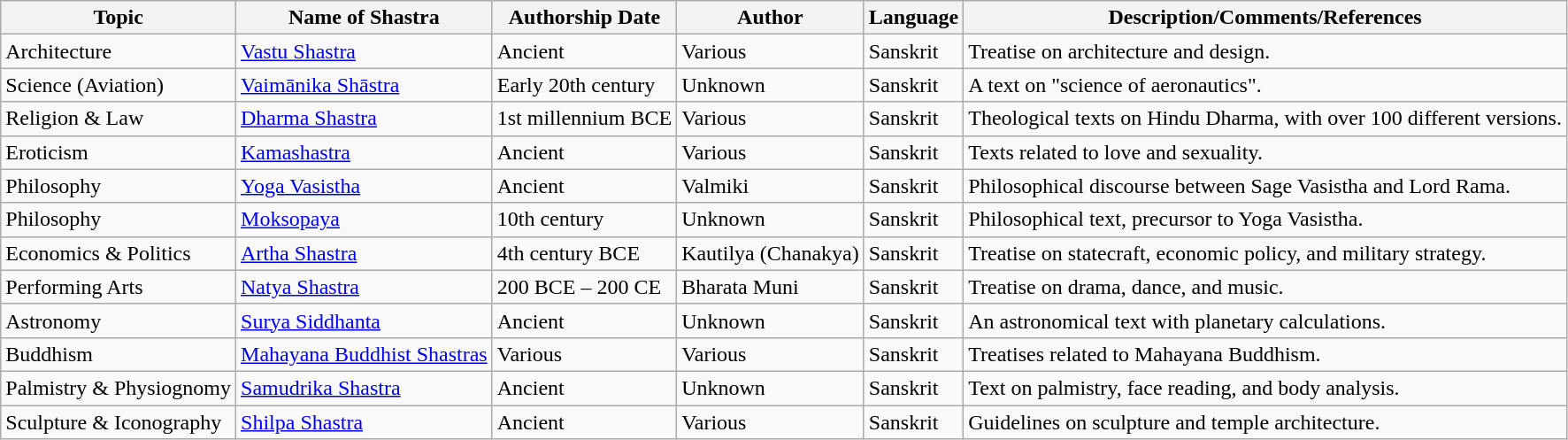<table class="wikitable sortable">
<tr>
<th>Topic</th>
<th>Name of Shastra</th>
<th>Authorship Date</th>
<th>Author</th>
<th>Language</th>
<th>Description/Comments/References</th>
</tr>
<tr>
<td>Architecture</td>
<td><a href='#'>Vastu Shastra</a></td>
<td>Ancient</td>
<td>Various</td>
<td>Sanskrit</td>
<td>Treatise on architecture and design.</td>
</tr>
<tr>
<td>Science (Aviation)</td>
<td><a href='#'>Vaimānika Shāstra</a></td>
<td>Early 20th century</td>
<td>Unknown</td>
<td>Sanskrit</td>
<td>A text on "science of aeronautics".</td>
</tr>
<tr>
<td>Religion & Law</td>
<td><a href='#'>Dharma Shastra</a></td>
<td>1st millennium BCE</td>
<td>Various</td>
<td>Sanskrit</td>
<td>Theological texts on Hindu Dharma, with over 100 different versions.</td>
</tr>
<tr>
<td>Eroticism</td>
<td><a href='#'>Kamashastra</a></td>
<td>Ancient</td>
<td>Various</td>
<td>Sanskrit</td>
<td>Texts related to love and sexuality.</td>
</tr>
<tr>
<td>Philosophy</td>
<td><a href='#'>Yoga Vasistha</a></td>
<td>Ancient</td>
<td>Valmiki</td>
<td>Sanskrit</td>
<td>Philosophical discourse between Sage Vasistha and Lord Rama.</td>
</tr>
<tr>
<td>Philosophy</td>
<td><a href='#'>Moksopaya</a></td>
<td>10th century</td>
<td>Unknown</td>
<td>Sanskrit</td>
<td>Philosophical text, precursor to Yoga Vasistha.</td>
</tr>
<tr>
<td>Economics & Politics</td>
<td><a href='#'>Artha Shastra</a></td>
<td>4th century BCE</td>
<td>Kautilya (Chanakya)</td>
<td>Sanskrit</td>
<td>Treatise on statecraft, economic policy, and military strategy.</td>
</tr>
<tr>
<td>Performing Arts</td>
<td><a href='#'>Natya Shastra</a></td>
<td>200 BCE – 200 CE</td>
<td>Bharata Muni</td>
<td>Sanskrit</td>
<td>Treatise on drama, dance, and music.</td>
</tr>
<tr>
<td>Astronomy</td>
<td><a href='#'>Surya Siddhanta</a></td>
<td>Ancient</td>
<td>Unknown</td>
<td>Sanskrit</td>
<td>An astronomical text with planetary calculations.</td>
</tr>
<tr>
<td>Buddhism</td>
<td><a href='#'>Mahayana Buddhist Shastras</a></td>
<td>Various</td>
<td>Various</td>
<td>Sanskrit</td>
<td>Treatises related to Mahayana Buddhism.</td>
</tr>
<tr>
<td>Palmistry & Physiognomy</td>
<td><a href='#'>Samudrika Shastra</a></td>
<td>Ancient</td>
<td>Unknown</td>
<td>Sanskrit</td>
<td>Text on palmistry, face reading, and body analysis.</td>
</tr>
<tr>
<td>Sculpture & Iconography</td>
<td><a href='#'>Shilpa Shastra</a></td>
<td>Ancient</td>
<td>Various</td>
<td>Sanskrit</td>
<td>Guidelines on sculpture and temple architecture.</td>
</tr>
</table>
